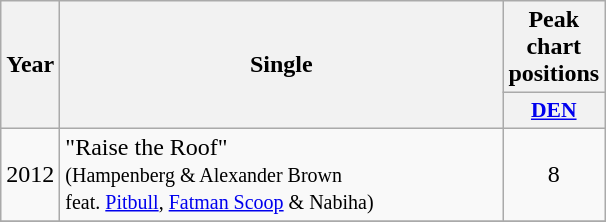<table class="wikitable plainrowheaders" style="text-align:left;" border="1">
<tr>
<th scope="col" rowspan="2" width="10">Year</th>
<th scope="col" rowspan="2" style="width:18em;">Single</th>
<th scope="col" colspan="1">Peak chart positions</th>
</tr>
<tr>
<th scope="col" style="width:3em;font-size:90%;"><a href='#'>DEN</a><br></th>
</tr>
<tr>
<td>2012</td>
<td>"Raise the Roof"<br><small>(Hampenberg & Alexander Brown<br>feat. <a href='#'>Pitbull</a>, <a href='#'>Fatman Scoop</a> & Nabiha)</small></td>
<td style="text-align:center;">8</td>
</tr>
<tr>
</tr>
</table>
